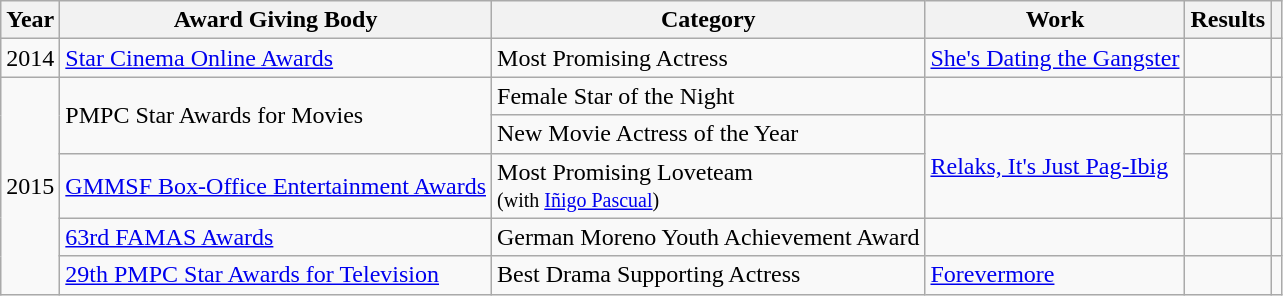<table class="wikitable">
<tr>
<th>Year</th>
<th>Award Giving Body</th>
<th>Category</th>
<th>Work</th>
<th>Results</th>
<th></th>
</tr>
<tr>
<td>2014</td>
<td><a href='#'>Star Cinema Online Awards</a></td>
<td>Most Promising Actress</td>
<td><a href='#'>She's Dating the Gangster</a></td>
<td></td>
<td></td>
</tr>
<tr>
<td rowspan="5">2015</td>
<td rowspan=2>PMPC Star Awards for Movies</td>
<td>Female Star of the Night</td>
<td></td>
<td></td>
<td></td>
</tr>
<tr>
<td>New Movie Actress of the Year</td>
<td rowspan=2><a href='#'>Relaks, It's Just Pag-Ibig</a></td>
<td></td>
<td></td>
</tr>
<tr>
<td><a href='#'>GMMSF Box-Office Entertainment Awards</a></td>
<td>Most Promising Loveteam <br><small>(with <a href='#'>Iñigo Pascual</a>)</small></td>
<td></td>
<td></td>
</tr>
<tr>
<td><a href='#'>63rd FAMAS Awards</a></td>
<td>German Moreno Youth Achievement Award</td>
<td></td>
<td></td>
<td></td>
</tr>
<tr>
<td><a href='#'>29th PMPC Star Awards for Television</a></td>
<td>Best Drama Supporting Actress</td>
<td><a href='#'>Forevermore</a></td>
<td></td>
<td></td>
</tr>
</table>
